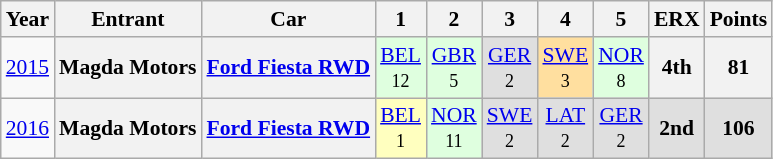<table class="wikitable" border="1" style="text-align:center; font-size:90%;">
<tr valign="top">
<th>Year</th>
<th>Entrant</th>
<th>Car</th>
<th>1</th>
<th>2</th>
<th>3</th>
<th>4</th>
<th>5</th>
<th>ERX</th>
<th>Points</th>
</tr>
<tr>
<td><a href='#'>2015</a></td>
<th>Magda Motors</th>
<th><a href='#'>Ford Fiesta RWD</a></th>
<td style="background:#dfffdf;"><a href='#'>BEL</a><br><small>12</small></td>
<td style="background:#dfffdf;"><a href='#'>GBR</a><br><small>5</small></td>
<td style="background:#dfdfdf;"><a href='#'>GER</a><br><small>2</small></td>
<td style="background:#FFDF9F;"><a href='#'>SWE</a><br><small>3</small></td>
<td style="background:#dfffdf;"><a href='#'>NOR</a><br><small>8</small></td>
<th>4th</th>
<th>81</th>
</tr>
<tr>
<td><a href='#'>2016</a></td>
<th>Magda Motors</th>
<th><a href='#'>Ford Fiesta RWD</a></th>
<td style="background:#ffffbf;"><a href='#'>BEL</a><br><small>1</small></td>
<td style="background:#dfffdf;"><a href='#'>NOR</a><br><small>11</small></td>
<td style="background:#dfdfdf;"><a href='#'>SWE</a><br><small>2</small></td>
<td style="background:#dfdfdf;"><a href='#'>LAT</a><br><small>2</small></td>
<td style="background:#dfdfdf;"><a href='#'>GER</a><br><small>2</small></td>
<th style="background:#dfdfdf;">2nd</th>
<th style="background:#dfdfdf;">106</th>
</tr>
</table>
